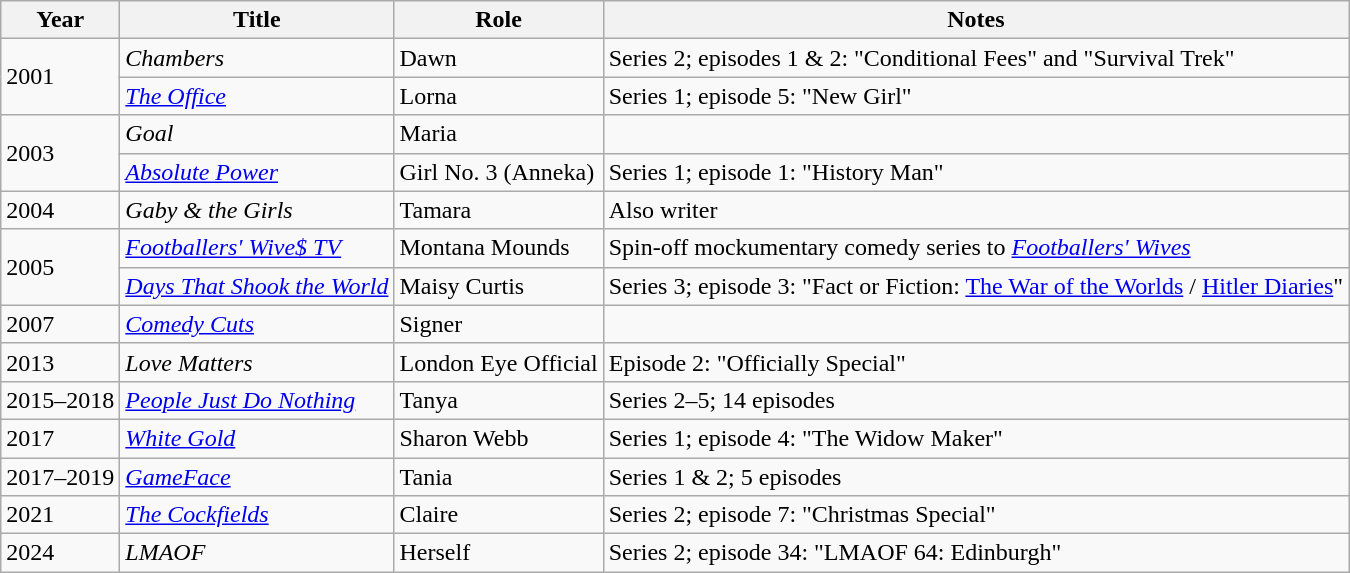<table class="wikitable">
<tr>
<th>Year</th>
<th>Title</th>
<th>Role</th>
<th>Notes</th>
</tr>
<tr>
<td rowspan="2">2001</td>
<td><em>Chambers</em></td>
<td>Dawn</td>
<td>Series 2; episodes 1 & 2: "Conditional Fees" and "Survival Trek"</td>
</tr>
<tr>
<td><em><a href='#'>The Office</a></em></td>
<td>Lorna</td>
<td>Series 1; episode 5: "New Girl"</td>
</tr>
<tr>
<td rowspan="2">2003</td>
<td><em>Goal</em></td>
<td>Maria</td>
<td></td>
</tr>
<tr>
<td><em><a href='#'>Absolute Power</a></em></td>
<td>Girl No. 3 (Anneka)</td>
<td>Series 1; episode 1: "History Man"</td>
</tr>
<tr>
<td>2004</td>
<td><em>Gaby & the Girls</em></td>
<td>Tamara</td>
<td>Also writer</td>
</tr>
<tr>
<td rowspan="2">2005</td>
<td><em><a href='#'>Footballers' Wive$ TV</a></em></td>
<td>Montana Mounds</td>
<td>Spin-off mockumentary comedy series to <em><a href='#'>Footballers' Wives</a></em></td>
</tr>
<tr>
<td><em><a href='#'>Days That Shook the World</a></em></td>
<td>Maisy Curtis</td>
<td>Series 3; episode 3: "Fact or Fiction: <a href='#'>The War of the Worlds</a> / <a href='#'>Hitler Diaries</a>"</td>
</tr>
<tr>
<td>2007</td>
<td><em><a href='#'>Comedy Cuts</a></em></td>
<td>Signer</td>
<td></td>
</tr>
<tr>
<td>2013</td>
<td><em>Love Matters</em></td>
<td>London Eye Official</td>
<td>Episode 2: "Officially Special"</td>
</tr>
<tr>
<td>2015–2018</td>
<td><em><a href='#'>People Just Do Nothing</a></em></td>
<td>Tanya</td>
<td>Series 2–5; 14 episodes</td>
</tr>
<tr>
<td>2017</td>
<td><em><a href='#'>White Gold</a></em></td>
<td>Sharon Webb</td>
<td>Series 1; episode 4: "The Widow Maker"</td>
</tr>
<tr>
<td>2017–2019</td>
<td><em><a href='#'>GameFace</a></em></td>
<td>Tania</td>
<td>Series 1 & 2; 5 episodes</td>
</tr>
<tr>
<td>2021</td>
<td><em><a href='#'>The Cockfields</a></em></td>
<td>Claire</td>
<td>Series 2; episode 7: "Christmas Special"</td>
</tr>
<tr>
<td>2024</td>
<td><em>LMAOF</em></td>
<td>Herself</td>
<td>Series 2; episode 34: "LMAOF 64: Edinburgh"</td>
</tr>
</table>
